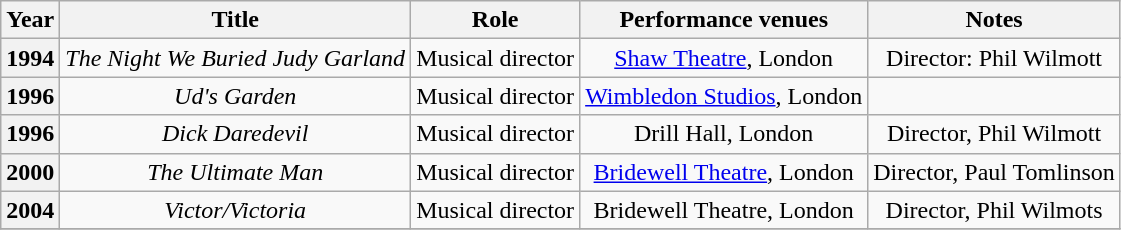<table class="wikitable sortable" style=text-align:center>
<tr>
<th scope="col">Year</th>
<th scope="col">Title</th>
<th scope="col">Role</th>
<th scope="col">Performance venues</th>
<th scope="col">Notes</th>
</tr>
<tr>
<th scope="row">1994</th>
<td><em>The Night We Buried Judy Garland</em></td>
<td>Musical director</td>
<td><a href='#'>Shaw Theatre</a>, London</td>
<td>Director: Phil Wilmott</td>
</tr>
<tr>
<th scope="row">1996</th>
<td><em>Ud's Garden</em></td>
<td>Musical director</td>
<td><a href='#'>Wimbledon Studios</a>, London</td>
<td></td>
</tr>
<tr>
<th scope="row">1996</th>
<td><em>Dick Daredevil</em></td>
<td>Musical director</td>
<td>Drill Hall, London</td>
<td>Director, Phil Wilmott</td>
</tr>
<tr>
<th scope="row">2000</th>
<td><em>The Ultimate Man</em></td>
<td>Musical director</td>
<td><a href='#'>Bridewell Theatre</a>, London</td>
<td>Director, Paul Tomlinson</td>
</tr>
<tr>
<th scope="row">2004</th>
<td><em>Victor/Victoria</em></td>
<td>Musical director</td>
<td>Bridewell Theatre, London</td>
<td>Director, Phil Wilmots</td>
</tr>
<tr>
</tr>
</table>
